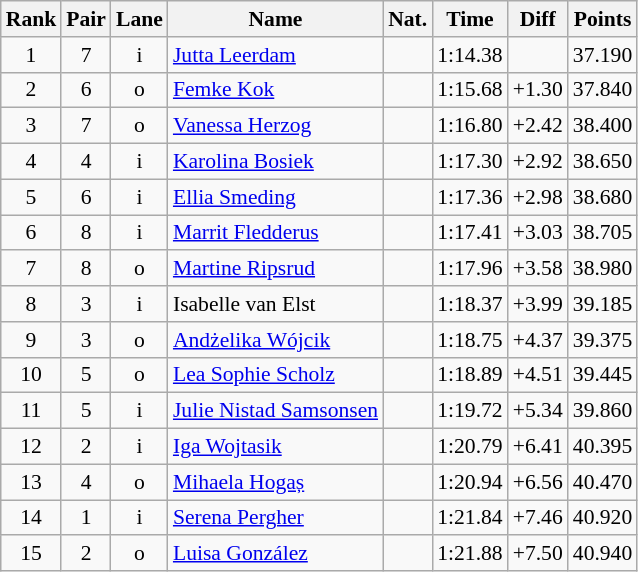<table class="wikitable sortable" style="text-align:center; font-size:90%">
<tr>
<th>Rank</th>
<th>Pair</th>
<th>Lane</th>
<th>Name</th>
<th>Nat.</th>
<th>Time</th>
<th>Diff</th>
<th>Points</th>
</tr>
<tr>
<td>1</td>
<td>7</td>
<td>i</td>
<td align=left><a href='#'>Jutta Leerdam</a></td>
<td></td>
<td>1:14.38</td>
<td></td>
<td>37.190</td>
</tr>
<tr>
<td>2</td>
<td>6</td>
<td>o</td>
<td align=left><a href='#'>Femke Kok</a></td>
<td></td>
<td>1:15.68</td>
<td>+1.30</td>
<td>37.840</td>
</tr>
<tr>
<td>3</td>
<td>7</td>
<td>o</td>
<td align=left><a href='#'>Vanessa Herzog</a></td>
<td></td>
<td>1:16.80</td>
<td>+2.42</td>
<td>38.400</td>
</tr>
<tr>
<td>4</td>
<td>4</td>
<td>i</td>
<td align=left><a href='#'>Karolina Bosiek</a></td>
<td></td>
<td>1:17.30</td>
<td>+2.92</td>
<td>38.650</td>
</tr>
<tr>
<td>5</td>
<td>6</td>
<td>i</td>
<td align=left><a href='#'>Ellia Smeding</a></td>
<td></td>
<td>1:17.36</td>
<td>+2.98</td>
<td>38.680</td>
</tr>
<tr>
<td>6</td>
<td>8</td>
<td>i</td>
<td align=left><a href='#'>Marrit Fledderus</a></td>
<td></td>
<td>1:17.41</td>
<td>+3.03</td>
<td>38.705</td>
</tr>
<tr>
<td>7</td>
<td>8</td>
<td>o</td>
<td align=left><a href='#'>Martine Ripsrud</a></td>
<td></td>
<td>1:17.96</td>
<td>+3.58</td>
<td>38.980</td>
</tr>
<tr>
<td>8</td>
<td>3</td>
<td>i</td>
<td align=left>Isabelle van Elst</td>
<td></td>
<td>1:18.37</td>
<td>+3.99</td>
<td>39.185</td>
</tr>
<tr>
<td>9</td>
<td>3</td>
<td>o</td>
<td align=left><a href='#'>Andżelika Wójcik</a></td>
<td></td>
<td>1:18.75</td>
<td>+4.37</td>
<td>39.375</td>
</tr>
<tr>
<td>10</td>
<td>5</td>
<td>o</td>
<td align=left><a href='#'>Lea Sophie Scholz</a></td>
<td></td>
<td>1:18.89</td>
<td>+4.51</td>
<td>39.445</td>
</tr>
<tr>
<td>11</td>
<td>5</td>
<td>i</td>
<td align=left><a href='#'>Julie Nistad Samsonsen</a></td>
<td></td>
<td>1:19.72</td>
<td>+5.34</td>
<td>39.860</td>
</tr>
<tr>
<td>12</td>
<td>2</td>
<td>i</td>
<td align=left><a href='#'>Iga Wojtasik</a></td>
<td></td>
<td>1:20.79</td>
<td>+6.41</td>
<td>40.395</td>
</tr>
<tr>
<td>13</td>
<td>4</td>
<td>o</td>
<td align=left><a href='#'>Mihaela Hogaș</a></td>
<td></td>
<td>1:20.94</td>
<td>+6.56</td>
<td>40.470</td>
</tr>
<tr>
<td>14</td>
<td>1</td>
<td>i</td>
<td align=left><a href='#'>Serena Pergher</a></td>
<td></td>
<td>1:21.84</td>
<td>+7.46</td>
<td>40.920</td>
</tr>
<tr>
<td>15</td>
<td>2</td>
<td>o</td>
<td align=left><a href='#'>Luisa González</a></td>
<td></td>
<td>1:21.88</td>
<td>+7.50</td>
<td>40.940</td>
</tr>
</table>
